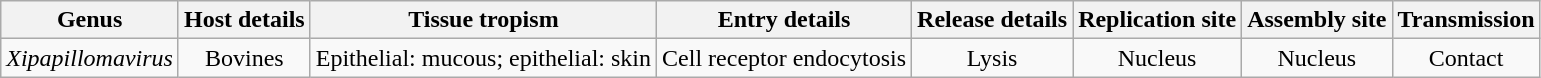<table class="wikitable sortable" style="text-align:center">
<tr>
<th>Genus</th>
<th>Host details</th>
<th>Tissue tropism</th>
<th>Entry details</th>
<th>Release details</th>
<th>Replication site</th>
<th>Assembly site</th>
<th>Transmission</th>
</tr>
<tr>
<td><em>Xipapillomavirus</em></td>
<td>Bovines</td>
<td>Epithelial: mucous; epithelial: skin</td>
<td>Cell receptor endocytosis</td>
<td>Lysis</td>
<td>Nucleus</td>
<td>Nucleus</td>
<td>Contact</td>
</tr>
</table>
